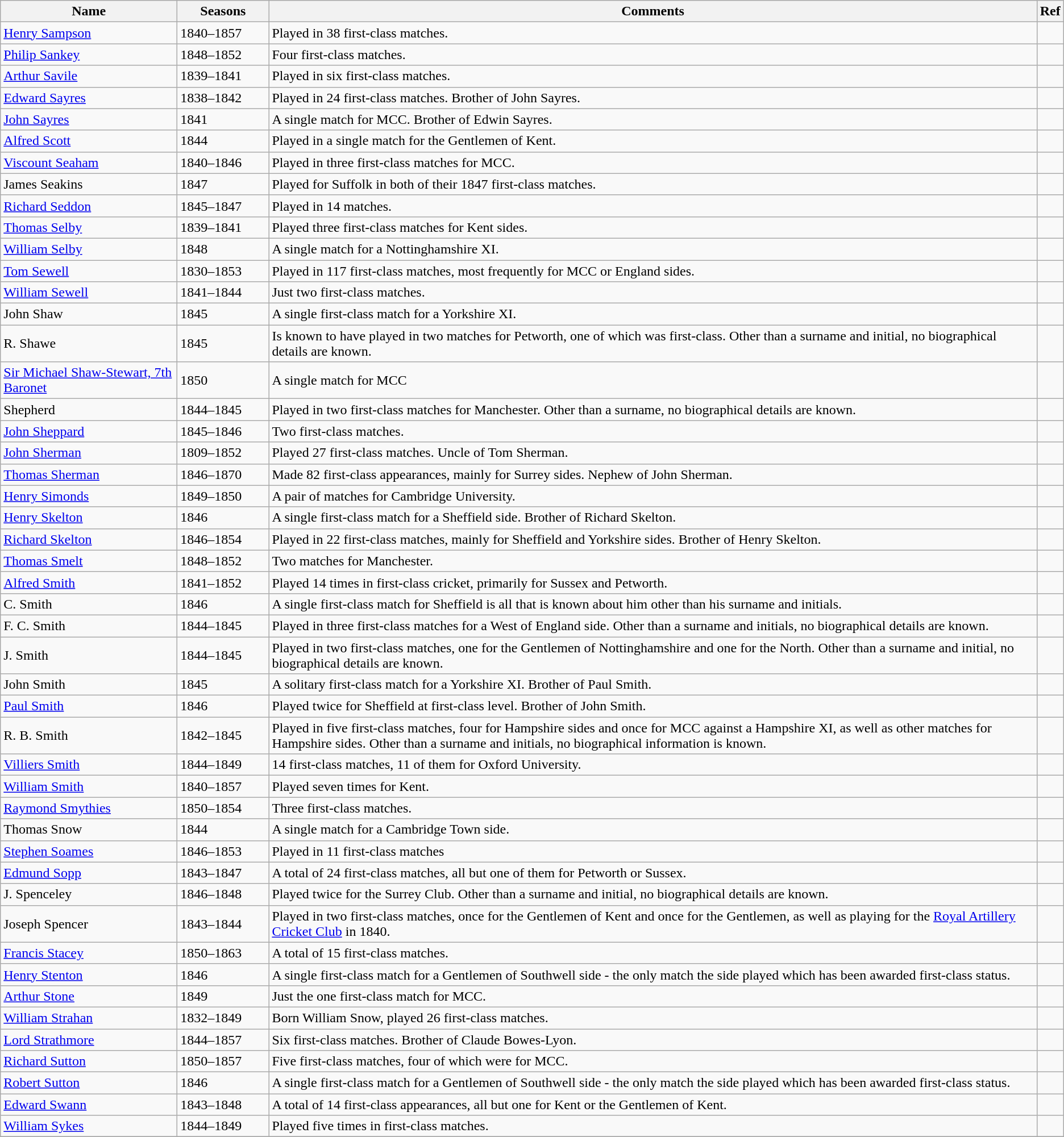<table class="wikitable">
<tr>
<th style="width:200px">Name</th>
<th style="width: 100px">Seasons</th>
<th>Comments</th>
<th>Ref</th>
</tr>
<tr>
<td><a href='#'>Henry Sampson</a></td>
<td>1840–1857</td>
<td>Played in 38 first-class matches.</td>
<td></td>
</tr>
<tr>
<td><a href='#'>Philip Sankey</a></td>
<td>1848–1852</td>
<td>Four first-class matches.</td>
<td></td>
</tr>
<tr>
<td><a href='#'>Arthur Savile</a></td>
<td>1839–1841</td>
<td>Played in six first-class matches.</td>
<td></td>
</tr>
<tr>
<td><a href='#'>Edward Sayres</a></td>
<td>1838–1842</td>
<td>Played in 24 first-class matches. Brother of John Sayres.</td>
<td></td>
</tr>
<tr>
<td><a href='#'>John Sayres</a></td>
<td>1841</td>
<td>A single match for MCC. Brother of Edwin Sayres.</td>
<td></td>
</tr>
<tr>
<td><a href='#'>Alfred Scott</a></td>
<td>1844</td>
<td>Played in a single match for the Gentlemen of Kent.</td>
<td></td>
</tr>
<tr>
<td><a href='#'>Viscount Seaham</a></td>
<td>1840–1846</td>
<td>Played in three first-class matches for MCC.</td>
<td></td>
</tr>
<tr>
<td>James Seakins</td>
<td>1847</td>
<td>Played for Suffolk in both of their 1847 first-class matches.</td>
<td></td>
</tr>
<tr>
<td><a href='#'>Richard Seddon</a></td>
<td>1845–1847</td>
<td>Played in 14 matches.</td>
<td></td>
</tr>
<tr>
<td><a href='#'>Thomas Selby</a></td>
<td>1839–1841</td>
<td>Played three first-class matches for Kent sides.</td>
<td></td>
</tr>
<tr>
<td><a href='#'>William Selby</a></td>
<td>1848</td>
<td>A single match for a Nottinghamshire XI.</td>
<td></td>
</tr>
<tr>
<td><a href='#'>Tom Sewell</a></td>
<td>1830–1853</td>
<td>Played in 117 first-class matches, most frequently for MCC or England sides.</td>
<td></td>
</tr>
<tr>
<td><a href='#'>William Sewell</a></td>
<td>1841–1844</td>
<td>Just two first-class matches.</td>
<td></td>
</tr>
<tr>
<td>John Shaw</td>
<td>1845</td>
<td>A single first-class match for a Yorkshire XI.</td>
<td></td>
</tr>
<tr>
<td>R. Shawe</td>
<td>1845</td>
<td>Is known to have played in two matches for Petworth, one of which was first-class. Other than a surname and initial, no biographical details are known.</td>
<td></td>
</tr>
<tr>
<td><a href='#'>Sir Michael Shaw-Stewart, 7th Baronet</a></td>
<td>1850</td>
<td>A single match for MCC</td>
<td></td>
</tr>
<tr>
<td>Shepherd</td>
<td>1844–1845</td>
<td>Played in two first-class matches for Manchester. Other than a surname, no biographical details are known.</td>
<td></td>
</tr>
<tr>
<td><a href='#'>John Sheppard</a></td>
<td>1845–1846</td>
<td>Two first-class matches.</td>
<td></td>
</tr>
<tr>
<td><a href='#'>John Sherman</a></td>
<td>1809–1852</td>
<td>Played 27 first-class matches. Uncle of Tom Sherman.</td>
<td></td>
</tr>
<tr>
<td><a href='#'>Thomas Sherman</a></td>
<td>1846–1870</td>
<td>Made 82 first-class appearances, mainly for Surrey sides. Nephew of John Sherman.</td>
<td></td>
</tr>
<tr>
<td><a href='#'>Henry Simonds</a></td>
<td>1849–1850</td>
<td>A pair of matches for Cambridge University.</td>
<td></td>
</tr>
<tr>
<td><a href='#'>Henry Skelton</a></td>
<td>1846</td>
<td>A single first-class match for a Sheffield side. Brother of Richard Skelton.</td>
<td></td>
</tr>
<tr>
<td><a href='#'>Richard Skelton</a></td>
<td>1846–1854</td>
<td>Played in 22 first-class matches, mainly for Sheffield and Yorkshire sides. Brother of Henry Skelton.</td>
<td></td>
</tr>
<tr>
<td><a href='#'>Thomas Smelt</a></td>
<td>1848–1852</td>
<td>Two matches for Manchester.</td>
<td></td>
</tr>
<tr>
<td><a href='#'>Alfred Smith</a></td>
<td>1841–1852</td>
<td>Played 14 times in first-class cricket, primarily for Sussex and Petworth.</td>
<td></td>
</tr>
<tr>
<td>C. Smith</td>
<td>1846</td>
<td>A single first-class match for Sheffield is all that is known about him other than his surname and initials.</td>
<td></td>
</tr>
<tr>
<td>F. C. Smith</td>
<td>1844–1845</td>
<td>Played in three first-class matches for a West of England side. Other than a surname and initials, no biographical details are known.</td>
<td></td>
</tr>
<tr>
<td>J. Smith</td>
<td>1844–1845</td>
<td>Played in two first-class matches, one for the Gentlemen of Nottinghamshire and one for the North. Other than a surname and initial, no biographical details are known.</td>
<td></td>
</tr>
<tr>
<td>John Smith</td>
<td>1845</td>
<td>A solitary first-class match for a Yorkshire XI. Brother of Paul Smith.</td>
<td></td>
</tr>
<tr>
<td><a href='#'>Paul Smith</a></td>
<td>1846</td>
<td>Played twice for Sheffield at first-class level. Brother of John Smith.</td>
<td></td>
</tr>
<tr>
<td>R. B. Smith</td>
<td>1842–1845</td>
<td>Played in five first-class matches, four for Hampshire sides and once for MCC against a Hampshire XI, as well as other matches for Hampshire sides. Other than a surname and initials, no biographical information is known.</td>
<td></td>
</tr>
<tr>
<td><a href='#'>Villiers Smith</a></td>
<td>1844–1849</td>
<td>14 first-class matches, 11 of them for Oxford University.</td>
<td></td>
</tr>
<tr>
<td><a href='#'>William Smith</a></td>
<td>1840–1857</td>
<td>Played seven times for Kent.</td>
<td></td>
</tr>
<tr>
<td><a href='#'>Raymond Smythies</a></td>
<td>1850–1854</td>
<td>Three first-class matches.</td>
<td></td>
</tr>
<tr>
<td>Thomas Snow</td>
<td>1844</td>
<td>A single match for a Cambridge Town side.</td>
<td></td>
</tr>
<tr>
<td><a href='#'>Stephen Soames</a></td>
<td>1846–1853</td>
<td>Played in 11 first-class matches</td>
<td></td>
</tr>
<tr>
<td><a href='#'>Edmund Sopp</a></td>
<td>1843–1847</td>
<td>A total of 24 first-class matches, all but one of them for Petworth or Sussex.</td>
<td></td>
</tr>
<tr>
<td>J. Spenceley</td>
<td>1846–1848</td>
<td>Played twice for the Surrey Club. Other than a surname and initial, no biographical details are known.</td>
<td></td>
</tr>
<tr>
<td>Joseph Spencer</td>
<td>1843–1844</td>
<td>Played in two first-class matches, once for the Gentlemen of Kent and once for the Gentlemen, as well as playing for the <a href='#'>Royal Artillery Cricket Club</a> in 1840.</td>
<td></td>
</tr>
<tr>
<td><a href='#'>Francis Stacey</a></td>
<td>1850–1863</td>
<td>A total of 15 first-class matches.</td>
<td></td>
</tr>
<tr>
<td><a href='#'>Henry Stenton</a></td>
<td>1846</td>
<td>A single first-class match for a Gentlemen of Southwell side - the only match the side played which has been awarded first-class status.</td>
<td></td>
</tr>
<tr>
<td><a href='#'>Arthur Stone</a></td>
<td>1849</td>
<td>Just the one first-class match for MCC.</td>
<td></td>
</tr>
<tr>
<td><a href='#'>William Strahan</a></td>
<td>1832–1849</td>
<td>Born William Snow, played 26 first-class matches.</td>
<td></td>
</tr>
<tr>
<td><a href='#'>Lord Strathmore</a></td>
<td>1844–1857</td>
<td>Six first-class matches. Brother of Claude Bowes-Lyon.</td>
<td></td>
</tr>
<tr>
<td><a href='#'>Richard Sutton</a></td>
<td>1850–1857</td>
<td>Five first-class matches, four of which were for MCC.</td>
<td></td>
</tr>
<tr>
<td><a href='#'>Robert Sutton</a></td>
<td>1846</td>
<td>A single first-class match for a Gentlemen of Southwell side - the only match the side played which has been awarded first-class status.</td>
<td></td>
</tr>
<tr>
<td><a href='#'>Edward Swann</a></td>
<td>1843–1848</td>
<td>A total of 14 first-class appearances, all but one for Kent or the Gentlemen of Kent.</td>
<td></td>
</tr>
<tr>
<td><a href='#'>William Sykes</a></td>
<td>1844–1849</td>
<td>Played five times in first-class matches.</td>
<td></td>
</tr>
<tr>
</tr>
</table>
